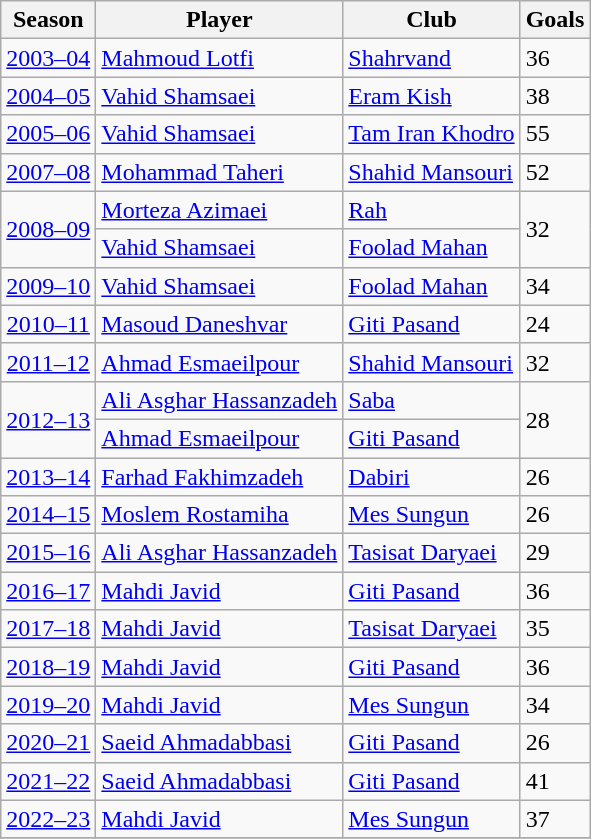<table class="sortable wikitable">
<tr>
<th>Season</th>
<th>Player</th>
<th>Club</th>
<th>Goals</th>
</tr>
<tr>
<td align=center><a href='#'>2003–04</a></td>
<td> <a href='#'>Mahmoud Lotfi</a></td>
<td><a href='#'>Shahrvand</a></td>
<td>36</td>
</tr>
<tr>
<td align=center><a href='#'>2004–05</a></td>
<td> <a href='#'>Vahid Shamsaei</a></td>
<td><a href='#'>Eram Kish</a></td>
<td>38</td>
</tr>
<tr>
<td align=center><a href='#'>2005–06</a></td>
<td> <a href='#'>Vahid Shamsaei</a></td>
<td><a href='#'>Tam Iran Khodro</a></td>
<td>55</td>
</tr>
<tr>
<td align=center><a href='#'>2007–08</a></td>
<td> <a href='#'>Mohammad Taheri</a></td>
<td><a href='#'>Shahid Mansouri</a></td>
<td>52</td>
</tr>
<tr>
<td rowspan="2" align=center><a href='#'>2008–09</a></td>
<td> <a href='#'>Morteza Azimaei</a></td>
<td><a href='#'>Rah</a></td>
<td rowspan="2">32</td>
</tr>
<tr>
<td> <a href='#'>Vahid Shamsaei</a></td>
<td><a href='#'>Foolad Mahan</a></td>
</tr>
<tr>
<td align=center><a href='#'>2009–10</a></td>
<td> <a href='#'>Vahid Shamsaei</a></td>
<td><a href='#'>Foolad Mahan</a></td>
<td>34</td>
</tr>
<tr>
<td align=center><a href='#'>2010–11</a></td>
<td> <a href='#'>Masoud Daneshvar</a></td>
<td><a href='#'>Giti Pasand</a></td>
<td>24</td>
</tr>
<tr>
<td align=center><a href='#'>2011–12</a></td>
<td> <a href='#'>Ahmad Esmaeilpour</a></td>
<td><a href='#'>Shahid Mansouri</a></td>
<td>32</td>
</tr>
<tr>
<td rowspan="2" align=center><a href='#'>2012–13</a></td>
<td> <a href='#'>Ali Asghar Hassanzadeh</a></td>
<td><a href='#'>Saba</a></td>
<td rowspan="2">28</td>
</tr>
<tr>
<td> <a href='#'>Ahmad Esmaeilpour</a></td>
<td><a href='#'>Giti Pasand</a></td>
</tr>
<tr>
<td align=center><a href='#'>2013–14</a></td>
<td> <a href='#'>Farhad Fakhimzadeh</a></td>
<td><a href='#'>Dabiri</a></td>
<td>26</td>
</tr>
<tr>
<td align=center><a href='#'>2014–15</a></td>
<td> <a href='#'>Moslem Rostamiha</a></td>
<td><a href='#'>Mes Sungun</a></td>
<td>26</td>
</tr>
<tr>
<td align=center><a href='#'>2015–16</a></td>
<td> <a href='#'>Ali Asghar Hassanzadeh</a></td>
<td><a href='#'>Tasisat Daryaei</a></td>
<td>29</td>
</tr>
<tr>
<td align=center><a href='#'>2016–17</a></td>
<td> <a href='#'>Mahdi Javid</a></td>
<td><a href='#'>Giti Pasand</a></td>
<td>36</td>
</tr>
<tr>
<td align=center><a href='#'>2017–18</a></td>
<td> <a href='#'>Mahdi Javid</a></td>
<td><a href='#'>Tasisat Daryaei</a></td>
<td>35</td>
</tr>
<tr>
<td align=center><a href='#'>2018–19</a></td>
<td> <a href='#'>Mahdi Javid</a></td>
<td><a href='#'>Giti Pasand</a></td>
<td>36</td>
</tr>
<tr>
<td align=center><a href='#'>2019–20</a></td>
<td> <a href='#'>Mahdi Javid</a></td>
<td><a href='#'>Mes Sungun</a></td>
<td>34</td>
</tr>
<tr>
<td align=center><a href='#'>2020–21</a></td>
<td> <a href='#'>Saeid Ahmadabbasi</a></td>
<td><a href='#'>Giti Pasand</a></td>
<td>26</td>
</tr>
<tr>
<td align=center><a href='#'>2021–22</a></td>
<td> <a href='#'>Saeid Ahmadabbasi</a></td>
<td><a href='#'>Giti Pasand</a></td>
<td>41</td>
</tr>
<tr>
<td align=center><a href='#'>2022–23</a></td>
<td> <a href='#'>Mahdi Javid</a></td>
<td><a href='#'>Mes Sungun</a></td>
<td>37</td>
</tr>
<tr>
</tr>
</table>
